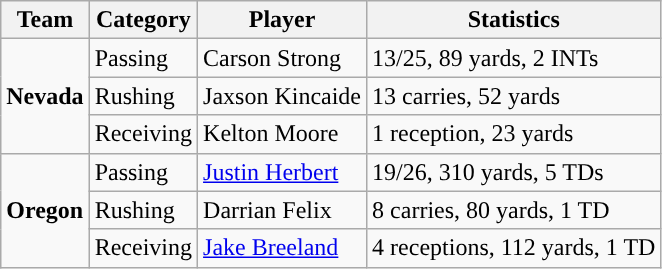<table class="wikitable" style="float: left;">
<tr>
<th>Team</th>
<th>Category</th>
<th>Player</th>
<th>Statistics</th>
</tr>
<tr>
<td rowspan=3><strong>Nevada</strong></td>
<td>Passing</td>
<td>Carson Strong</td>
<td>13/25, 89 yards, 2 INTs</td>
</tr>
<tr>
<td>Rushing</td>
<td>Jaxson Kincaide</td>
<td>13 carries, 52 yards</td>
</tr>
<tr>
<td>Receiving</td>
<td>Kelton Moore</td>
<td>1 reception, 23 yards</td>
</tr>
<tr>
<td rowspan=3><strong>Oregon</strong></td>
<td>Passing</td>
<td><a href='#'>Justin Herbert</a></td>
<td>19/26, 310 yards, 5 TDs</td>
</tr>
<tr>
<td>Rushing</td>
<td>Darrian Felix</td>
<td>8 carries, 80 yards, 1 TD</td>
</tr>
<tr>
<td>Receiving</td>
<td><a href='#'>Jake Breeland</a></td>
<td>4 receptions, 112 yards, 1 TD</td>
</tr>
</table>
